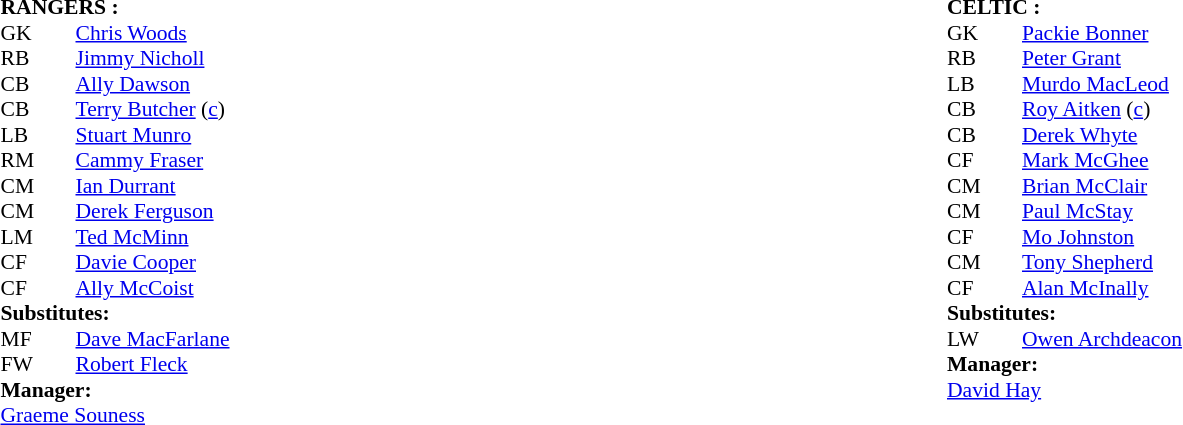<table width="100%">
<tr>
<td valign="top" width="50%"><br><table style="font-size: 90%" cellspacing="0" cellpadding="0">
<tr>
<td colspan="4"><strong>RANGERS :</strong></td>
</tr>
<tr>
<th width="25"></th>
<th width="25"></th>
</tr>
<tr>
<td>GK</td>
<td></td>
<td><a href='#'>Chris Woods</a></td>
</tr>
<tr>
<td>RB</td>
<td></td>
<td><a href='#'>Jimmy Nicholl</a></td>
</tr>
<tr>
<td>CB</td>
<td></td>
<td><a href='#'>Ally Dawson</a></td>
</tr>
<tr>
<td>CB</td>
<td></td>
<td><a href='#'>Terry Butcher</a> (<a href='#'>c</a>)</td>
</tr>
<tr>
<td>LB</td>
<td></td>
<td><a href='#'>Stuart Munro</a></td>
</tr>
<tr>
<td>RM</td>
<td></td>
<td><a href='#'>Cammy Fraser</a></td>
</tr>
<tr>
<td>CM</td>
<td></td>
<td><a href='#'>Ian Durrant</a></td>
<td></td>
<td></td>
</tr>
<tr>
<td>CM</td>
<td></td>
<td><a href='#'>Derek Ferguson</a></td>
</tr>
<tr>
<td>LM</td>
<td></td>
<td><a href='#'>Ted McMinn</a></td>
</tr>
<tr>
<td>CF</td>
<td></td>
<td><a href='#'>Davie Cooper</a></td>
</tr>
<tr>
<td>CF</td>
<td></td>
<td><a href='#'>Ally McCoist</a></td>
<td></td>
<td></td>
</tr>
<tr>
<td colspan=4><strong>Substitutes:</strong></td>
</tr>
<tr>
<td>MF</td>
<td></td>
<td><a href='#'>Dave MacFarlane</a></td>
<td></td>
<td></td>
</tr>
<tr>
<td>FW</td>
<td></td>
<td><a href='#'>Robert Fleck</a></td>
<td></td>
<td></td>
</tr>
<tr>
<td colspan=4><strong>Manager:</strong></td>
</tr>
<tr>
<td colspan="4"><a href='#'>Graeme Souness</a></td>
</tr>
</table>
</td>
<td valign="top" width="50%"><br><table style="font-size: 90%" cellspacing="0" cellpadding="0">
<tr>
<td colspan="4"><strong>CELTIC :</strong></td>
</tr>
<tr>
<th width="25"></th>
<th width="25"></th>
</tr>
<tr>
<td>GK</td>
<td></td>
<td><a href='#'>Packie Bonner</a></td>
</tr>
<tr>
<td>RB</td>
<td></td>
<td><a href='#'>Peter Grant</a></td>
</tr>
<tr>
<td>LB</td>
<td></td>
<td><a href='#'>Murdo MacLeod</a></td>
</tr>
<tr>
<td>CB</td>
<td></td>
<td><a href='#'>Roy Aitken</a> (<a href='#'>c</a>)</td>
</tr>
<tr>
<td>CB</td>
<td></td>
<td><a href='#'>Derek Whyte</a></td>
</tr>
<tr>
<td>CF</td>
<td></td>
<td><a href='#'>Mark McGhee</a></td>
<td></td>
<td></td>
</tr>
<tr>
<td>CM</td>
<td></td>
<td><a href='#'>Brian McClair</a></td>
</tr>
<tr>
<td>CM</td>
<td></td>
<td><a href='#'>Paul McStay</a></td>
</tr>
<tr>
<td>CF</td>
<td></td>
<td><a href='#'>Mo Johnston</a></td>
<td></td>
</tr>
<tr>
<td>CM</td>
<td></td>
<td><a href='#'>Tony Shepherd</a></td>
</tr>
<tr>
<td>CF</td>
<td></td>
<td><a href='#'>Alan McInally</a></td>
</tr>
<tr>
<td colspan=4><strong>Substitutes:</strong></td>
</tr>
<tr>
<td>LW</td>
<td></td>
<td><a href='#'>Owen Archdeacon</a></td>
<td></td>
<td></td>
</tr>
<tr>
<td colspan=4><strong>Manager:</strong></td>
</tr>
<tr>
<td colspan="4"><a href='#'>David Hay</a></td>
</tr>
</table>
</td>
</tr>
</table>
